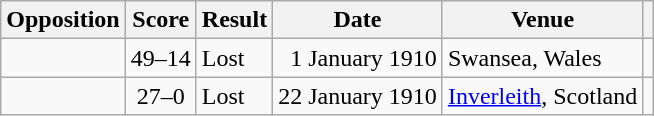<table class="wikitable sortable">
<tr>
<th>Opposition</th>
<th>Score</th>
<th>Result</th>
<th>Date</th>
<th>Venue</th>
<th scope="col" class="unsortable"></th>
</tr>
<tr>
<td></td>
<td align="center">49–14</td>
<td>Lost</td>
<td align=right>1 January 1910</td>
<td>Swansea, Wales</td>
<td></td>
</tr>
<tr>
<td></td>
<td align="center">27–0</td>
<td>Lost</td>
<td align=right>22 January 1910</td>
<td><a href='#'>Inverleith</a>, Scotland</td>
<td></td>
</tr>
</table>
